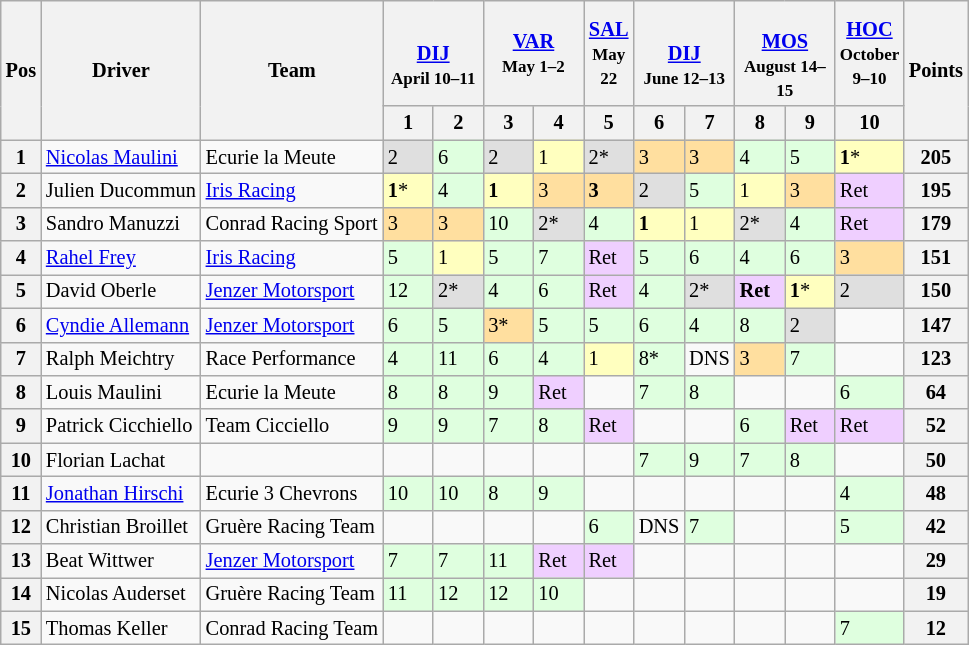<table class="wikitable" style="font-size:85%">
<tr>
<th rowspan=2>Pos</th>
<th rowspan=2>Driver</th>
<th rowspan=2>Team</th>
<th colspan=2><br><a href='#'>DIJ</a><br><small>April 10–11</small></th>
<th colspan=2> <a href='#'>VAR</a><br><small>May 1–2</small></th>
<th> <a href='#'>SAL</a><br><small>May 22</small></th>
<th colspan=2><br><a href='#'>DIJ</a><br><small>June 12–13</small></th>
<th colspan=2><br><a href='#'>MOS</a><br><small>August 14–15</small></th>
<th> <a href='#'>HOC</a><br><small>October 9–10</small></th>
<th rowspan=2>Points</th>
</tr>
<tr>
<th width="27">1</th>
<th width="27">2</th>
<th width="27">3</th>
<th width="27">4</th>
<th width="27">5</th>
<th width="27">6</th>
<th width="27">7</th>
<th width="27">8</th>
<th width="27">9</th>
<th width="27">10</th>
</tr>
<tr>
<th>1</th>
<td> <a href='#'>Nicolas Maulini</a></td>
<td>Ecurie la Meute</td>
<td style="background:#DFDFDF;">2</td>
<td style="background:#DFFFDF;">6</td>
<td style="background:#DFDFDF;">2</td>
<td style="background:#FFFFBF;">1</td>
<td style="background:#DFDFDF;">2*</td>
<td style="background:#FFDF9F;">3</td>
<td style="background:#FFDF9F;">3</td>
<td style="background:#DFFFDF;">4</td>
<td style="background:#DFFFDF;">5</td>
<td style="background:#FFFFBF;"><strong>1</strong>*</td>
<th>205</th>
</tr>
<tr>
<th>2</th>
<td> Julien Ducommun</td>
<td><a href='#'>Iris Racing</a></td>
<td style="background:#FFFFBF;"><strong>1</strong>*</td>
<td style="background:#DFFFDF;">4</td>
<td style="background:#FFFFBF;"><strong>1</strong></td>
<td style="background:#FFDF9F;">3</td>
<td style="background:#FFDF9F;"><strong>3</strong></td>
<td style="background:#DFDFDF;">2</td>
<td style="background:#DFFFDF;">5</td>
<td style="background:#FFFFBF;">1</td>
<td style="background:#FFDF9F;">3</td>
<td style="background:#EFCFFF;">Ret</td>
<th>195</th>
</tr>
<tr>
<th>3</th>
<td> Sandro Manuzzi</td>
<td>Conrad Racing Sport</td>
<td style="background:#FFDF9F;">3</td>
<td style="background:#FFDF9F;">3</td>
<td style="background:#DFFFDF;">10</td>
<td style="background:#DFDFDF;">2*</td>
<td style="background:#DFFFDF;">4</td>
<td style="background:#FFFFBF;"><strong>1</strong></td>
<td style="background:#FFFFBF;">1</td>
<td style="background:#DFDFDF;">2*</td>
<td style="background:#DFFFDF;">4</td>
<td style="background:#EFCFFF;">Ret</td>
<th>179</th>
</tr>
<tr>
<th>4</th>
<td> <a href='#'>Rahel Frey</a></td>
<td><a href='#'>Iris Racing</a></td>
<td style="background:#DFFFDF;">5</td>
<td style="background:#FFFFBF;">1</td>
<td style="background:#DFFFDF;">5</td>
<td style="background:#DFFFDF;">7</td>
<td style="background:#EFCFFF;">Ret</td>
<td style="background:#DFFFDF;">5</td>
<td style="background:#DFFFDF;">6</td>
<td style="background:#DFFFDF;">4</td>
<td style="background:#DFFFDF;">6</td>
<td style="background:#FFDF9F;">3</td>
<th>151</th>
</tr>
<tr>
<th>5</th>
<td> David Oberle</td>
<td><a href='#'>Jenzer Motorsport</a></td>
<td style="background:#DFFFDF;">12</td>
<td style="background:#DFDFDF;">2*</td>
<td style="background:#DFFFDF;">4</td>
<td style="background:#DFFFDF;">6</td>
<td style="background:#EFCFFF;">Ret</td>
<td style="background:#DFFFDF;">4</td>
<td style="background:#DFDFDF;">2*</td>
<td style="background:#EFCFFF;"><strong>Ret</strong></td>
<td style="background:#FFFFBF;"><strong>1</strong>*</td>
<td style="background:#DFDFDF;">2</td>
<th>150</th>
</tr>
<tr>
<th>6</th>
<td> <a href='#'>Cyndie Allemann</a></td>
<td><a href='#'>Jenzer Motorsport</a></td>
<td style="background:#DFFFDF;">6</td>
<td style="background:#DFFFDF;">5</td>
<td style="background:#FFDF9F;">3*</td>
<td style="background:#DFFFDF;">5</td>
<td style="background:#DFFFDF;">5</td>
<td style="background:#DFFFDF;">6</td>
<td style="background:#DFFFDF;">4</td>
<td style="background:#DFFFDF;">8</td>
<td style="background:#DFDFDF;">2</td>
<td></td>
<th>147</th>
</tr>
<tr>
<th>7</th>
<td> Ralph Meichtry</td>
<td>Race Performance</td>
<td style="background:#DFFFDF;">4</td>
<td style="background:#DFFFDF;">11</td>
<td style="background:#DFFFDF;">6</td>
<td style="background:#DFFFDF;">4</td>
<td style="background:#FFFFBF;">1</td>
<td style="background:#DFFFDF;">8*</td>
<td>DNS</td>
<td style="background:#FFDF9F;">3</td>
<td style="background:#DFFFDF;">7</td>
<td></td>
<th>123</th>
</tr>
<tr>
<th>8</th>
<td> Louis Maulini</td>
<td>Ecurie la Meute</td>
<td style="background:#DFFFDF;">8</td>
<td style="background:#DFFFDF;">8</td>
<td style="background:#DFFFDF;">9</td>
<td style="background:#EFCFFF;">Ret</td>
<td></td>
<td style="background:#DFFFDF;">7</td>
<td style="background:#DFFFDF;">8</td>
<td></td>
<td></td>
<td style="background:#DFFFDF;">6</td>
<th>64</th>
</tr>
<tr>
<th>9</th>
<td> Patrick Cicchiello</td>
<td>Team Cicciello</td>
<td style="background:#DFFFDF;">9</td>
<td style="background:#DFFFDF;">9</td>
<td style="background:#DFFFDF;">7</td>
<td style="background:#DFFFDF;">8</td>
<td style="background:#EFCFFF;">Ret</td>
<td></td>
<td></td>
<td style="background:#DFFFDF;">6</td>
<td style="background:#EFCFFF;">Ret</td>
<td style="background:#EFCFFF;">Ret</td>
<th>52</th>
</tr>
<tr>
<th>10</th>
<td> Florian Lachat</td>
<td></td>
<td></td>
<td></td>
<td></td>
<td></td>
<td></td>
<td style="background:#DFFFDF;">7</td>
<td style="background:#DFFFDF;">9</td>
<td style="background:#DFFFDF;">7</td>
<td style="background:#DFFFDF;">8</td>
<td></td>
<th>50</th>
</tr>
<tr>
<th>11</th>
<td> <a href='#'>Jonathan Hirschi</a></td>
<td>Ecurie 3 Chevrons</td>
<td style="background:#DFFFDF;">10</td>
<td style="background:#DFFFDF;">10</td>
<td style="background:#DFFFDF;">8</td>
<td style="background:#DFFFDF;">9</td>
<td></td>
<td></td>
<td></td>
<td></td>
<td></td>
<td style="background:#DFFFDF;">4</td>
<th>48</th>
</tr>
<tr>
<th>12</th>
<td> Christian Broillet</td>
<td>Gruère Racing Team</td>
<td></td>
<td></td>
<td></td>
<td></td>
<td style="background:#DFFFDF;">6</td>
<td>DNS</td>
<td style="background:#DFFFDF;">7</td>
<td></td>
<td></td>
<td style="background:#DFFFDF;">5</td>
<th>42</th>
</tr>
<tr>
<th>13</th>
<td> Beat Wittwer</td>
<td><a href='#'>Jenzer Motorsport</a></td>
<td style="background:#DFFFDF;">7</td>
<td style="background:#DFFFDF;">7</td>
<td style="background:#DFFFDF;">11</td>
<td style="background:#EFCFFF;">Ret</td>
<td style="background:#EFCFFF;">Ret</td>
<td></td>
<td></td>
<td></td>
<td></td>
<td></td>
<th>29</th>
</tr>
<tr>
<th>14</th>
<td> Nicolas Auderset</td>
<td>Gruère Racing Team</td>
<td style="background:#DFFFDF;">11</td>
<td style="background:#DFFFDF;">12</td>
<td style="background:#DFFFDF;">12</td>
<td style="background:#DFFFDF;">10</td>
<td></td>
<td></td>
<td></td>
<td></td>
<td></td>
<td></td>
<th>19</th>
</tr>
<tr>
<th>15</th>
<td> Thomas Keller</td>
<td>Conrad Racing Team</td>
<td></td>
<td></td>
<td></td>
<td></td>
<td></td>
<td></td>
<td></td>
<td></td>
<td></td>
<td style="background:#DFFFDF;">7</td>
<th>12</th>
</tr>
</table>
